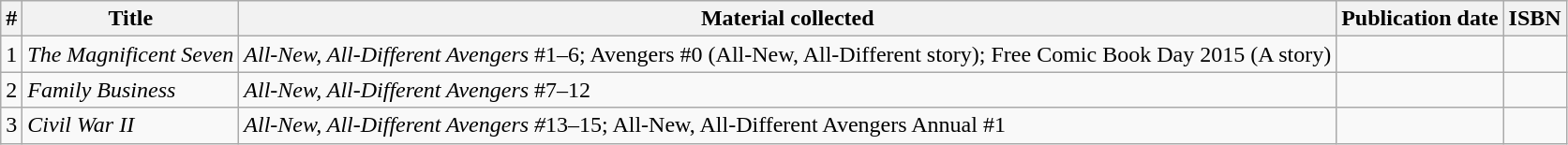<table class="wikitable">
<tr>
<th>#</th>
<th>Title</th>
<th>Material collected</th>
<th>Publication date</th>
<th>ISBN</th>
</tr>
<tr>
<td>1</td>
<td><em>The Magnificent Seven</em></td>
<td><em>All-New, All-Different Avengers</em> #1–6; Avengers #0 (All-New, All-Different story); Free Comic Book Day 2015 (A story)</td>
<td></td>
<td></td>
</tr>
<tr>
<td>2</td>
<td><em>Family Business</em></td>
<td><em>All-New, All-Different Avengers</em> #7–12</td>
<td></td>
<td></td>
</tr>
<tr>
<td>3</td>
<td><em>Civil War II</em></td>
<td><em>All-New, All-Different Avengers #</em>13–15; All-New, All-Different Avengers Annual #1</td>
<td></td>
<td></td>
</tr>
</table>
